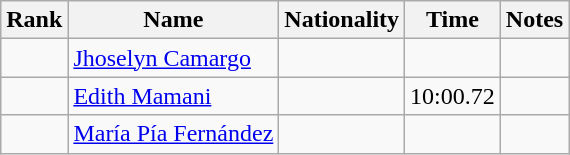<table class="wikitable sortable" style="text-align:center">
<tr>
<th>Rank</th>
<th>Name</th>
<th>Nationality</th>
<th>Time</th>
<th>Notes</th>
</tr>
<tr>
<td></td>
<td align=left><a href='#'>Jhoselyn Camargo</a></td>
<td align=left></td>
<td></td>
<td></td>
</tr>
<tr>
<td></td>
<td align=left><a href='#'>Edith Mamani</a></td>
<td align=left></td>
<td>10:00.72</td>
<td></td>
</tr>
<tr>
<td></td>
<td align=left><a href='#'>María Pía Fernández</a></td>
<td align=left></td>
<td></td>
<td></td>
</tr>
</table>
